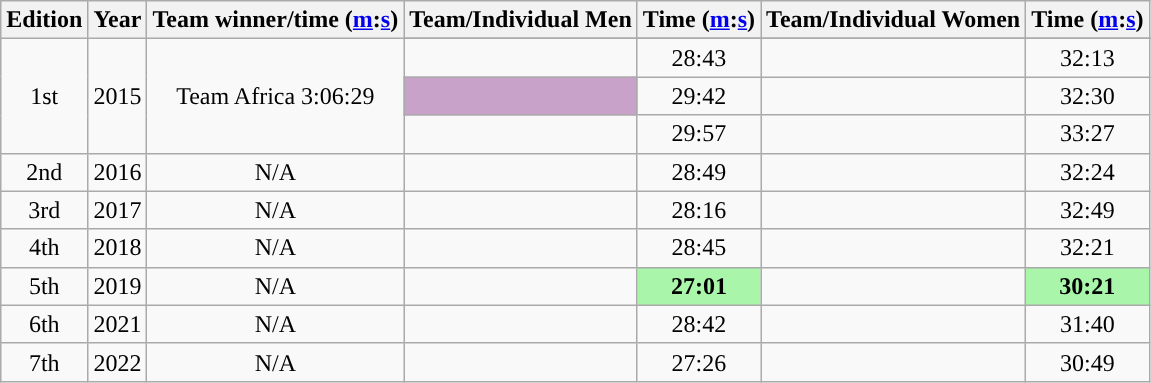<table class="wikitable sortable" style="text-align:center">
<tr>
<th class=unsortable>Edition</th>
<th>Year</th>
<th>Team winner/time (<a href='#'>m</a>:<a href='#'>s</a>)</th>
<th class=unsortable>Team/Individual Men</th>
<th>Time (<a href='#'>m</a>:<a href='#'>s</a>)</th>
<th class=unsortable>Team/Individual Women</th>
<th>Time (<a href='#'>m</a>:<a href='#'>s</a>)</th>
</tr>
<tr>
<td rowspan="4">1st</td>
<td rowspan="4">2015</td>
<td rowspan="4">Team Africa 3:06:29</td>
</tr>
<tr>
<td align=left></td>
<td>28:43</td>
<td align=left></td>
<td>32:13</td>
</tr>
<tr>
<td style="background:#c8a2c8;"></td>
<td>29:42</td>
<td align=left></td>
<td>32:30</td>
</tr>
<tr>
<td align=left></td>
<td>29:57</td>
<td align=left></td>
<td>33:27</td>
</tr>
<tr>
<td>2nd</td>
<td>2016</td>
<td>N/A</td>
<td align=left></td>
<td>28:49</td>
<td align=left></td>
<td>32:24</td>
</tr>
<tr>
<td>3rd</td>
<td>2017</td>
<td>N/A</td>
<td align=left></td>
<td>28:16</td>
<td align=left></td>
<td>32:49</td>
</tr>
<tr>
<td>4th</td>
<td>2018</td>
<td>N/A</td>
<td align=left></td>
<td>28:45</td>
<td align=left></td>
<td>32:21</td>
</tr>
<tr>
<td>5th</td>
<td>2019</td>
<td>N/A</td>
<td align=left></td>
<td style="background:#a9f5a9;"><strong>27:01</strong></td>
<td align=left></td>
<td style="background:#a9f5a9;"><strong>30:21</strong></td>
</tr>
<tr>
<td>6th</td>
<td>2021</td>
<td>N/A</td>
<td align=left></td>
<td>28:42</td>
<td align=left></td>
<td>31:40</td>
</tr>
<tr>
<td>7th</td>
<td>2022</td>
<td>N/A</td>
<td align=left></td>
<td>27:26</td>
<td align=left></td>
<td>30:49</td>
</tr>
</table>
